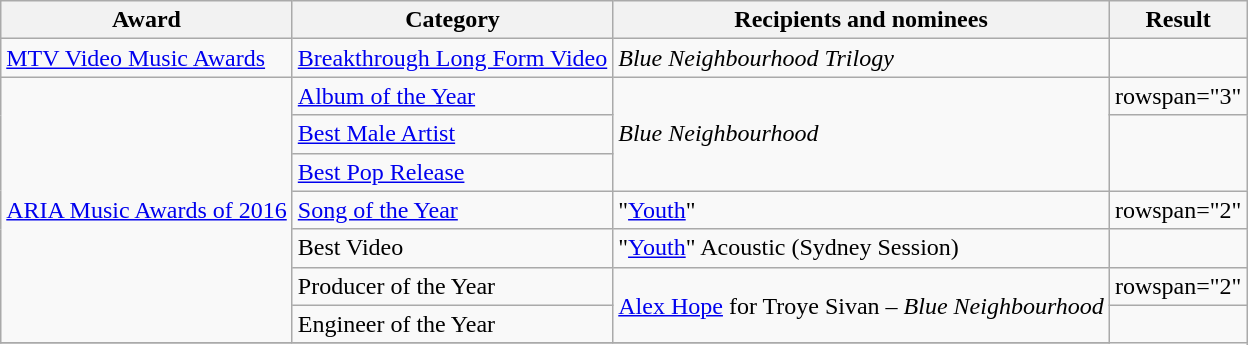<table class="wikitable">
<tr>
<th>Award</th>
<th>Category</th>
<th>Recipients and nominees</th>
<th>Result</th>
</tr>
<tr>
<td><a href='#'>MTV Video Music Awards</a></td>
<td><a href='#'>Breakthrough Long Form Video</a></td>
<td><em>Blue Neighbourhood Trilogy</em></td>
<td></td>
</tr>
<tr>
<td rowspan="7"><a href='#'>ARIA Music Awards of 2016</a></td>
<td><a href='#'>Album of the Year</a></td>
<td rowspan="3"><em>Blue Neighbourhood</em></td>
<td>rowspan="3" </td>
</tr>
<tr>
<td><a href='#'>Best Male Artist</a></td>
</tr>
<tr>
<td><a href='#'>Best Pop Release</a></td>
</tr>
<tr>
<td><a href='#'>Song of the Year</a></td>
<td>"<a href='#'>Youth</a>"</td>
<td>rowspan="2" </td>
</tr>
<tr>
<td>Best Video </td>
<td>"<a href='#'>Youth</a>" Acoustic (Sydney Session)</td>
</tr>
<tr>
<td>Producer of the Year</td>
<td rowspan="2"><a href='#'>Alex Hope</a> for Troye Sivan – <em>Blue Neighbourhood</em></td>
<td>rowspan="2" </td>
</tr>
<tr>
<td>Engineer of the Year</td>
</tr>
<tr>
</tr>
</table>
